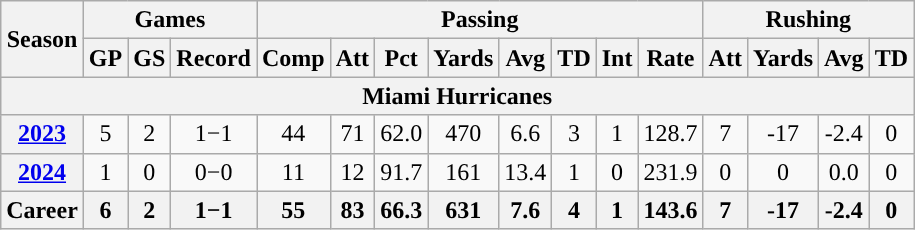<table class="wikitable" style="text-align:center;">
<tr>
<th rowspan="2">Season</th>
<th colspan="3">Games</th>
<th colspan="8">Passing</th>
<th colspan="5">Rushing</th>
</tr>
<tr>
<th>GP</th>
<th>GS</th>
<th>Record</th>
<th>Comp</th>
<th>Att</th>
<th>Pct</th>
<th>Yards</th>
<th>Avg</th>
<th>TD</th>
<th>Int</th>
<th>Rate</th>
<th>Att</th>
<th>Yards</th>
<th>Avg</th>
<th>TD</th>
</tr>
<tr>
<th colspan="16">Miami Hurricanes</th>
</tr>
<tr>
<th><a href='#'>2023</a></th>
<td>5</td>
<td>2</td>
<td>1−1</td>
<td>44</td>
<td>71</td>
<td>62.0</td>
<td>470</td>
<td>6.6</td>
<td>3</td>
<td>1</td>
<td>128.7</td>
<td>7</td>
<td>-17</td>
<td>-2.4</td>
<td>0</td>
</tr>
<tr>
<th><a href='#'>2024</a></th>
<td>1</td>
<td>0</td>
<td>0−0</td>
<td>11</td>
<td>12</td>
<td>91.7</td>
<td>161</td>
<td>13.4</td>
<td>1</td>
<td>0</td>
<td>231.9</td>
<td>0</td>
<td>0</td>
<td>0.0</td>
<td>0</td>
</tr>
<tr>
<th>Career</th>
<th>6</th>
<th>2</th>
<th>1−1</th>
<th>55</th>
<th>83</th>
<th>66.3</th>
<th>631</th>
<th>7.6</th>
<th>4</th>
<th>1</th>
<th>143.6</th>
<th>7</th>
<th>-17</th>
<th>-2.4</th>
<th>0</th>
</tr>
</table>
